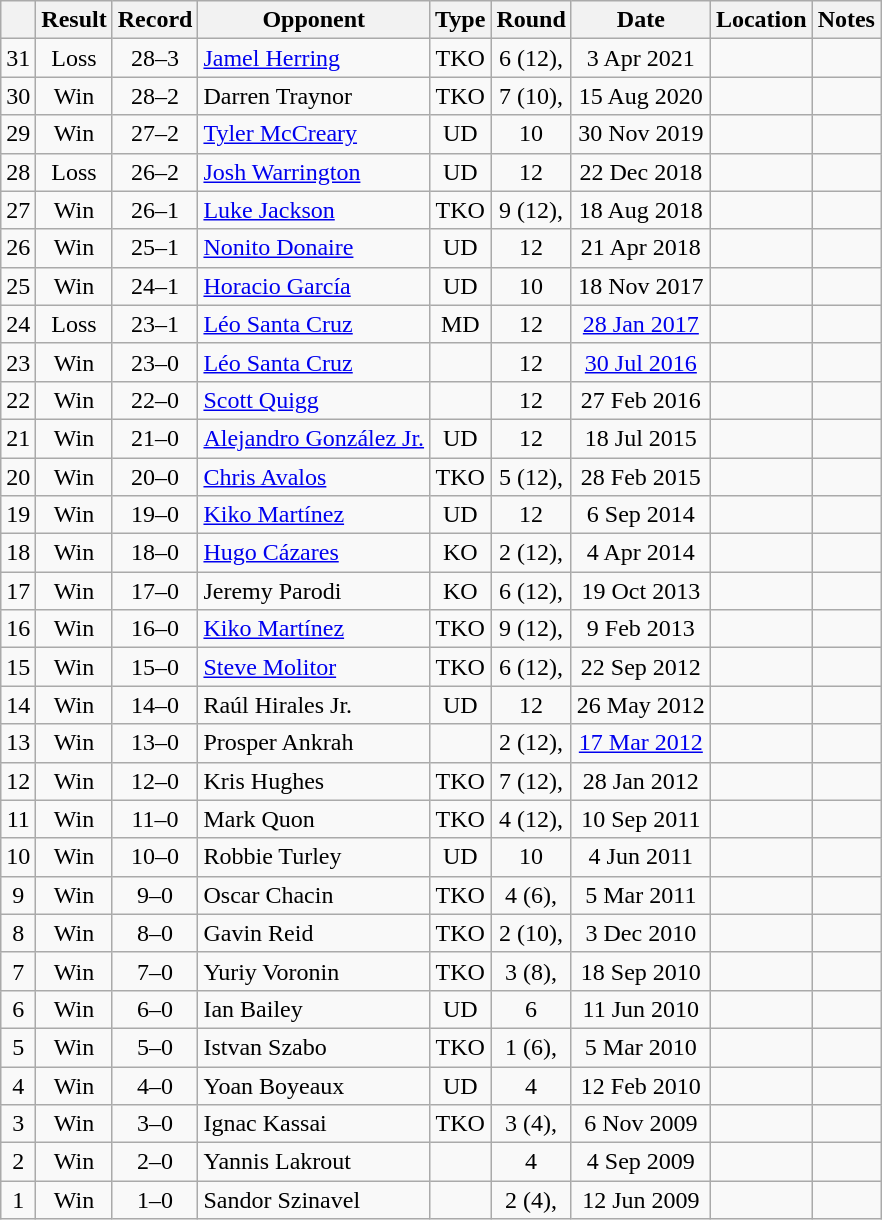<table class="wikitable" style="text-align:center">
<tr>
<th></th>
<th>Result</th>
<th>Record</th>
<th>Opponent</th>
<th>Type</th>
<th>Round</th>
<th>Date</th>
<th>Location</th>
<th>Notes</th>
</tr>
<tr>
<td>31</td>
<td>Loss</td>
<td>28–3</td>
<td style="text-align:left;"><a href='#'>Jamel Herring</a></td>
<td>TKO</td>
<td>6 (12), </td>
<td>3 Apr 2021</td>
<td style="text-align:left;"></td>
<td style="text-align:left;"></td>
</tr>
<tr>
<td>30</td>
<td>Win</td>
<td>28–2</td>
<td style="text-align:left;">Darren Traynor</td>
<td>TKO</td>
<td>7 (10), </td>
<td>15 Aug 2020</td>
<td style="text-align:left;"></td>
<td></td>
</tr>
<tr>
<td>29</td>
<td>Win</td>
<td>27–2</td>
<td style="text-align:left;"><a href='#'>Tyler McCreary</a></td>
<td>UD</td>
<td>10</td>
<td>30 Nov 2019</td>
<td style="text-align:left;"></td>
<td></td>
</tr>
<tr>
<td>28</td>
<td>Loss</td>
<td>26–2</td>
<td style="text-align:left;"><a href='#'>Josh Warrington</a></td>
<td>UD</td>
<td>12</td>
<td>22 Dec 2018</td>
<td style="text-align:left;"></td>
<td style="text-align:left;"></td>
</tr>
<tr>
<td>27</td>
<td>Win</td>
<td>26–1</td>
<td style="text-align:left;"><a href='#'>Luke Jackson</a></td>
<td>TKO</td>
<td>9 (12), </td>
<td>18 Aug 2018</td>
<td style="text-align:left;"></td>
<td style="text-align:left;"></td>
</tr>
<tr>
<td>26</td>
<td>Win</td>
<td>25–1</td>
<td style="text-align:left;"><a href='#'>Nonito Donaire</a></td>
<td>UD</td>
<td>12</td>
<td>21 Apr 2018</td>
<td style="text-align:left;"></td>
<td style="text-align:left;"></td>
</tr>
<tr>
<td>25</td>
<td>Win</td>
<td>24–1</td>
<td style="text-align:left;"><a href='#'>Horacio García</a></td>
<td>UD</td>
<td>10</td>
<td>18 Nov 2017</td>
<td style="text-align:left;"></td>
<td></td>
</tr>
<tr>
<td>24</td>
<td>Loss</td>
<td>23–1</td>
<td style="text-align:left;"><a href='#'>Léo Santa Cruz</a></td>
<td>MD</td>
<td>12</td>
<td><a href='#'>28 Jan 2017</a></td>
<td style="text-align:left;"></td>
<td style="text-align:left;"></td>
</tr>
<tr>
<td>23</td>
<td>Win</td>
<td>23–0</td>
<td style="text-align:left;"><a href='#'>Léo Santa Cruz</a></td>
<td></td>
<td>12</td>
<td><a href='#'>30 Jul 2016</a></td>
<td style="text-align:left;"></td>
<td style="text-align:left;"></td>
</tr>
<tr>
<td>22</td>
<td>Win</td>
<td>22–0</td>
<td style="text-align:left;"><a href='#'>Scott Quigg</a></td>
<td></td>
<td>12</td>
<td>27 Feb 2016</td>
<td style="text-align:left;"></td>
<td style="text-align:left;"></td>
</tr>
<tr>
<td>21</td>
<td>Win</td>
<td>21–0</td>
<td style="text-align:left;"><a href='#'>Alejandro González Jr.</a></td>
<td>UD</td>
<td>12</td>
<td>18 Jul 2015</td>
<td style="text-align:left;"></td>
<td style="text-align:left;"></td>
</tr>
<tr>
<td>20</td>
<td>Win</td>
<td>20–0</td>
<td style="text-align:left;"><a href='#'>Chris Avalos</a></td>
<td>TKO</td>
<td>5 (12), </td>
<td>28 Feb 2015</td>
<td style="text-align:left;"></td>
<td style="text-align:left;"></td>
</tr>
<tr>
<td>19</td>
<td>Win</td>
<td>19–0</td>
<td style="text-align:left;"><a href='#'>Kiko Martínez</a></td>
<td>UD</td>
<td>12</td>
<td>6 Sep 2014</td>
<td style="text-align:left;"></td>
<td style="text-align:left;"></td>
</tr>
<tr>
<td>18</td>
<td>Win</td>
<td>18–0</td>
<td style="text-align:left;"><a href='#'>Hugo Cázares</a></td>
<td>KO</td>
<td>2 (12), </td>
<td>4 Apr 2014</td>
<td style="text-align:left;"></td>
<td></td>
</tr>
<tr>
<td>17</td>
<td>Win</td>
<td>17–0</td>
<td style="text-align:left;">Jeremy Parodi</td>
<td>KO</td>
<td>6 (12), </td>
<td>19 Oct 2013</td>
<td style="text-align:left;"></td>
<td style="text-align:left;"></td>
</tr>
<tr>
<td>16</td>
<td>Win</td>
<td>16–0</td>
<td style="text-align:left;"><a href='#'>Kiko Martínez</a></td>
<td>TKO</td>
<td>9 (12), </td>
<td>9 Feb 2013</td>
<td style="text-align:left;"></td>
<td style="text-align:left;"></td>
</tr>
<tr>
<td>15</td>
<td>Win</td>
<td>15–0</td>
<td style="text-align:left;"><a href='#'>Steve Molitor</a></td>
<td>TKO</td>
<td>6 (12), </td>
<td>22 Sep 2012</td>
<td style="text-align:left;"></td>
<td style="text-align:left;"></td>
</tr>
<tr>
<td>14</td>
<td>Win</td>
<td>14–0</td>
<td style="text-align:left;">Raúl Hirales Jr.</td>
<td>UD</td>
<td>12</td>
<td>26 May 2012</td>
<td style="text-align:left;"></td>
<td style="text-align:left;"></td>
</tr>
<tr>
<td>13</td>
<td>Win</td>
<td>13–0</td>
<td style="text-align:left;">Prosper Ankrah</td>
<td></td>
<td>2 (12), </td>
<td><a href='#'>17 Mar 2012</a></td>
<td style="text-align:left;"></td>
<td style="text-align:left;"></td>
</tr>
<tr>
<td>12</td>
<td>Win</td>
<td>12–0</td>
<td style="text-align:left;">Kris Hughes</td>
<td>TKO</td>
<td>7 (12), </td>
<td>28 Jan 2012</td>
<td style="text-align:left;"></td>
<td style="text-align:left;"></td>
</tr>
<tr>
<td>11</td>
<td>Win</td>
<td>11–0</td>
<td style="text-align:left;">Mark Quon</td>
<td>TKO</td>
<td>4 (12), </td>
<td>10 Sep 2011</td>
<td style="text-align:left;"></td>
<td style="text-align:left;"></td>
</tr>
<tr>
<td>10</td>
<td>Win</td>
<td>10–0</td>
<td style="text-align:left;">Robbie Turley</td>
<td>UD</td>
<td>10</td>
<td>4 Jun 2011</td>
<td style="text-align:left;"></td>
<td style="text-align:left;"></td>
</tr>
<tr>
<td>9</td>
<td>Win</td>
<td>9–0</td>
<td style="text-align:left;">Oscar Chacin</td>
<td>TKO</td>
<td>4 (6), </td>
<td>5 Mar 2011</td>
<td style="text-align:left;"></td>
<td></td>
</tr>
<tr>
<td>8</td>
<td>Win</td>
<td>8–0</td>
<td style="text-align:left;">Gavin Reid</td>
<td>TKO</td>
<td>2 (10), </td>
<td>3 Dec 2010</td>
<td style="text-align:left;"></td>
<td style="text-align:left;"></td>
</tr>
<tr>
<td>7</td>
<td>Win</td>
<td>7–0</td>
<td style="text-align:left;">Yuriy Voronin</td>
<td>TKO</td>
<td>3 (8), </td>
<td>18 Sep 2010</td>
<td style="text-align:left;"></td>
<td></td>
</tr>
<tr>
<td>6</td>
<td>Win</td>
<td>6–0</td>
<td style="text-align:left;">Ian Bailey</td>
<td>UD</td>
<td>6</td>
<td>11 Jun 2010</td>
<td style="text-align:left;"></td>
<td></td>
</tr>
<tr>
<td>5</td>
<td>Win</td>
<td>5–0</td>
<td style="text-align:left;">Istvan Szabo</td>
<td>TKO</td>
<td>1 (6), </td>
<td>5 Mar 2010</td>
<td style="text-align:left;"></td>
<td></td>
</tr>
<tr>
<td>4</td>
<td>Win</td>
<td>4–0</td>
<td style="text-align:left;">Yoan Boyeaux</td>
<td>UD</td>
<td>4</td>
<td>12 Feb 2010</td>
<td style="text-align:left;"></td>
<td></td>
</tr>
<tr>
<td>3</td>
<td>Win</td>
<td>3–0</td>
<td style="text-align:left;">Ignac Kassai</td>
<td>TKO</td>
<td>3 (4), </td>
<td>6 Nov 2009</td>
<td style="text-align:left;"></td>
<td></td>
</tr>
<tr>
<td>2</td>
<td>Win</td>
<td>2–0</td>
<td style="text-align:left;">Yannis Lakrout</td>
<td></td>
<td>4</td>
<td>4 Sep 2009</td>
<td style="text-align:left;"></td>
<td></td>
</tr>
<tr>
<td>1</td>
<td>Win</td>
<td>1–0</td>
<td style="text-align:left;">Sandor Szinavel</td>
<td></td>
<td>2 (4), </td>
<td>12 Jun 2009</td>
<td style="text-align:left;"></td>
<td></td>
</tr>
</table>
